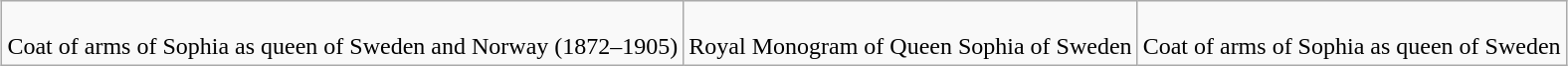<table class="wikitable" style="margin:1em auto; text-align:center;">
<tr>
<td><br>Coat of arms of Sophia as queen  of Sweden and Norway (1872–1905)</td>
<td><br>Royal Monogram of Queen Sophia of Sweden</td>
<td><br>Coat of arms of Sophia as queen of Sweden</td>
</tr>
</table>
